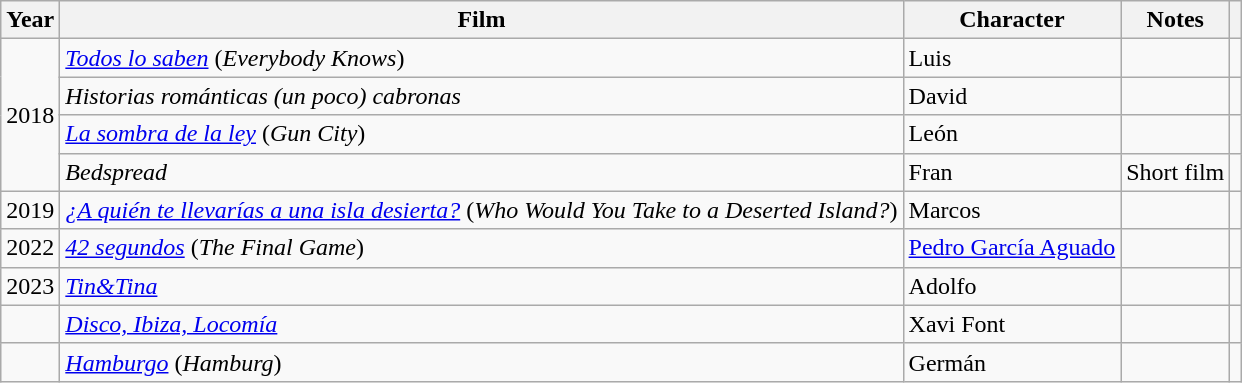<table class="wikitable">
<tr>
<th>Year</th>
<th>Film</th>
<th>Character</th>
<th>Notes</th>
<th></th>
</tr>
<tr>
<td rowspan="4">2018</td>
<td><em><a href='#'>Todos lo saben</a></em> (<em>Everybody Knows</em>)</td>
<td>Luis</td>
<td></td>
<td></td>
</tr>
<tr>
<td><em>Historias románticas (un poco) cabronas</em></td>
<td>David</td>
<td></td>
<td></td>
</tr>
<tr>
<td><em><a href='#'>La sombra de la ley</a></em> (<em>Gun City</em>)</td>
<td>León</td>
<td></td>
<td align = "center"></td>
</tr>
<tr>
<td><em>Bedspread</em></td>
<td>Fran</td>
<td>Short film</td>
<td></td>
</tr>
<tr>
<td align = "center">2019</td>
<td><em><a href='#'>¿A quién te llevarías a una isla desierta?</a></em> (<em>Who Would You Take to a Deserted Island?</em>)</td>
<td>Marcos</td>
<td></td>
<td align  = "center"></td>
</tr>
<tr>
<td align = "center" rowspan = "1">2022</td>
<td><em><a href='#'>42 segundos</a></em> (<em>The Final Game</em>)</td>
<td><a href='#'>Pedro García Aguado</a></td>
<td></td>
<td align = "center"></td>
</tr>
<tr>
<td align = "center" rowspan = "1">2023</td>
<td><em><a href='#'>Tin&Tina</a></em></td>
<td>Adolfo</td>
<td></td>
<td align = "center"></td>
</tr>
<tr>
<td></td>
<td><em><a href='#'>Disco, Ibiza, Locomía</a></em></td>
<td>Xavi Font</td>
<td></td>
<td></td>
</tr>
<tr>
<td></td>
<td><em><a href='#'>Hamburgo</a></em> (<em>Hamburg</em>)</td>
<td>Germán</td>
<td></td>
<td></td>
</tr>
</table>
